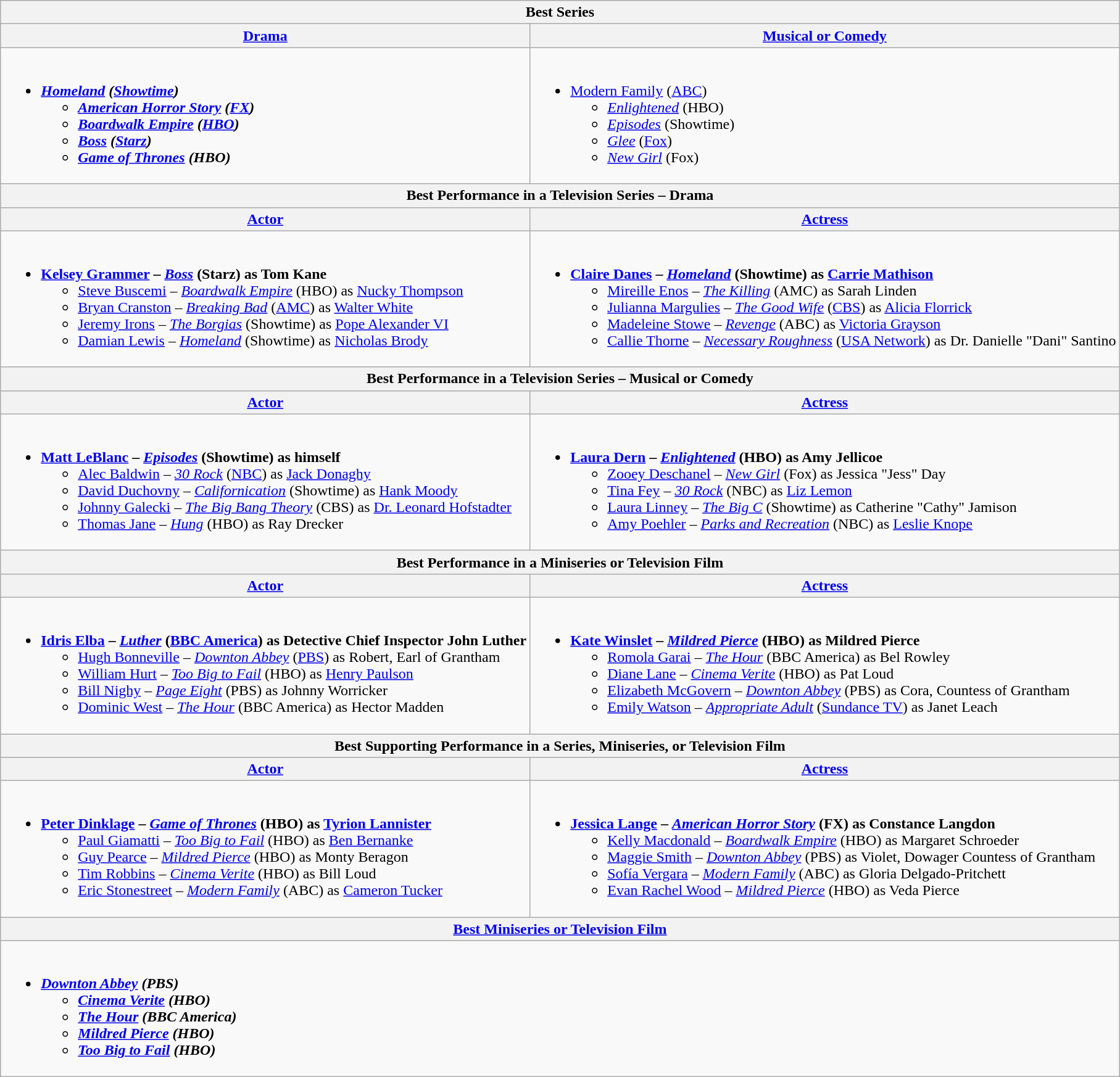<table class=wikitable style="width=100%">
<tr>
<th colspan=2>Best Series</th>
</tr>
<tr>
<th style="width=50%"><a href='#'>Drama</a></th>
<th style="width=50%"><a href='#'>Musical or Comedy</a></th>
</tr>
<tr>
<td valign="top"><br><ul><li><strong><em><a href='#'>Homeland</a><em> (<a href='#'>Showtime</a>)<strong><ul><li></em><a href='#'>American Horror Story</a><em> (<a href='#'>FX</a>)</li><li></em><a href='#'>Boardwalk Empire</a><em> (<a href='#'>HBO</a>)</li><li></em><a href='#'>Boss</a><em> (<a href='#'>Starz</a>)</li><li></em><a href='#'>Game of Thrones</a><em> (HBO)</li></ul></li></ul></td>
<td valign="top"><br><ul><li></em></strong><a href='#'>Modern Family</a></em> (<a href='#'>ABC</a>)</strong><ul><li><em><a href='#'>Enlightened</a></em> (HBO)</li><li><em><a href='#'>Episodes</a></em> (Showtime)</li><li><em><a href='#'>Glee</a></em> (<a href='#'>Fox</a>)</li><li><em><a href='#'>New Girl</a></em> (Fox)</li></ul></li></ul></td>
</tr>
<tr>
<th colspan=2>Best Performance in a Television Series – Drama</th>
</tr>
<tr>
<th><a href='#'>Actor</a></th>
<th><a href='#'>Actress</a></th>
</tr>
<tr>
<td valign="top"><br><ul><li><strong> <a href='#'>Kelsey Grammer</a> – <em><a href='#'>Boss</a></em> (Starz) as Tom Kane</strong><ul><li><a href='#'>Steve Buscemi</a> – <em><a href='#'>Boardwalk Empire</a></em> (HBO) as <a href='#'>Nucky Thompson</a></li><li><a href='#'>Bryan Cranston</a> – <em><a href='#'>Breaking Bad</a></em> (<a href='#'>AMC</a>) as <a href='#'>Walter White</a></li><li><a href='#'>Jeremy Irons</a> – <em><a href='#'>The Borgias</a></em> (Showtime) as <a href='#'>Pope Alexander VI</a></li><li><a href='#'>Damian Lewis</a> – <em><a href='#'>Homeland</a></em> (Showtime) as <a href='#'>Nicholas Brody</a></li></ul></li></ul></td>
<td valign="top"><br><ul><li><strong><a href='#'>Claire Danes</a> – <em><a href='#'>Homeland</a></em> (Showtime) as <a href='#'>Carrie Mathison</a></strong><ul><li><a href='#'>Mireille Enos</a> – <em><a href='#'>The Killing</a></em> (AMC) as Sarah Linden</li><li><a href='#'>Julianna Margulies</a> – <em><a href='#'>The Good Wife</a></em> (<a href='#'>CBS</a>) as <a href='#'>Alicia Florrick</a></li><li><a href='#'>Madeleine Stowe</a> – <em><a href='#'>Revenge</a></em> (ABC) as <a href='#'>Victoria Grayson</a></li><li><a href='#'>Callie Thorne</a> – <em><a href='#'>Necessary Roughness</a></em> (<a href='#'>USA Network</a>) as Dr. Danielle "Dani" Santino</li></ul></li></ul></td>
</tr>
<tr>
<th colspan=2>Best Performance in a Television Series – Musical or Comedy</th>
</tr>
<tr>
<th><a href='#'>Actor</a></th>
<th><a href='#'>Actress</a></th>
</tr>
<tr>
<td valign="top"><br><ul><li><strong><a href='#'>Matt LeBlanc</a> – <em><a href='#'>Episodes</a></em> (Showtime) as himself</strong><ul><li><a href='#'>Alec Baldwin</a> – <em><a href='#'>30 Rock</a></em> (<a href='#'>NBC</a>) as <a href='#'>Jack Donaghy</a></li><li><a href='#'>David Duchovny</a> – <em><a href='#'>Californication</a></em> (Showtime) as <a href='#'>Hank Moody</a></li><li><a href='#'>Johnny Galecki</a> – <em><a href='#'>The Big Bang Theory</a></em> (CBS) as <a href='#'>Dr. Leonard Hofstadter</a></li><li><a href='#'>Thomas Jane</a> – <em><a href='#'>Hung</a></em> (HBO) as Ray Drecker</li></ul></li></ul></td>
<td valign="top"><br><ul><li><strong><a href='#'>Laura Dern</a> – <em><a href='#'>Enlightened</a></em> (HBO) as Amy Jellicoe</strong><ul><li><a href='#'>Zooey Deschanel</a> – <em><a href='#'>New Girl</a></em> (Fox) as Jessica "Jess" Day</li><li><a href='#'>Tina Fey</a> – <em><a href='#'>30 Rock</a></em> (NBC) as <a href='#'>Liz Lemon</a></li><li><a href='#'>Laura Linney</a> – <em><a href='#'>The Big C</a></em> (Showtime) as Catherine "Cathy" Jamison</li><li><a href='#'>Amy Poehler</a> – <em><a href='#'>Parks and Recreation</a></em> (NBC) as <a href='#'>Leslie Knope</a></li></ul></li></ul></td>
</tr>
<tr>
<th colspan=2>Best Performance in a Miniseries or Television Film</th>
</tr>
<tr>
<th><a href='#'>Actor</a></th>
<th><a href='#'>Actress</a></th>
</tr>
<tr>
<td valign="top"><br><ul><li><strong><a href='#'>Idris Elba</a> – <em><a href='#'>Luther</a></em> (<a href='#'>BBC America</a>) as Detective Chief Inspector John Luther</strong><ul><li><a href='#'>Hugh Bonneville</a> – <em><a href='#'>Downton Abbey</a></em> (<a href='#'>PBS</a>) as Robert, Earl of Grantham</li><li><a href='#'>William Hurt</a> – <em><a href='#'>Too Big to Fail</a></em> (HBO) as <a href='#'>Henry Paulson</a></li><li><a href='#'>Bill Nighy</a> – <em><a href='#'>Page Eight</a></em> (PBS) as Johnny Worricker</li><li><a href='#'>Dominic West</a> – <em><a href='#'>The Hour</a></em> (BBC America) as Hector Madden</li></ul></li></ul></td>
<td valign="top"><br><ul><li><strong><a href='#'>Kate Winslet</a> – <em><a href='#'>Mildred Pierce</a></em> (HBO) as Mildred Pierce</strong><ul><li><a href='#'>Romola Garai</a> – <em><a href='#'>The Hour</a></em> (BBC America) as Bel Rowley</li><li><a href='#'>Diane Lane</a> – <em><a href='#'>Cinema Verite</a></em> (HBO) as Pat Loud</li><li><a href='#'>Elizabeth McGovern</a> – <em><a href='#'>Downton Abbey</a></em> (PBS) as Cora, Countess of Grantham</li><li><a href='#'>Emily Watson</a> – <em><a href='#'>Appropriate Adult</a></em> (<a href='#'>Sundance TV</a>) as Janet Leach</li></ul></li></ul></td>
</tr>
<tr>
<th colspan=2>Best Supporting Performance in a Series, Miniseries, or Television Film</th>
</tr>
<tr>
<th><a href='#'>Actor</a></th>
<th><a href='#'>Actress</a></th>
</tr>
<tr>
<td valign="top"><br><ul><li><strong><a href='#'>Peter Dinklage</a> – <em><a href='#'>Game of Thrones</a></em> (HBO) as <a href='#'>Tyrion Lannister</a></strong><ul><li><a href='#'>Paul Giamatti</a> – <em><a href='#'>Too Big to Fail</a></em> (HBO) as <a href='#'>Ben Bernanke</a></li><li><a href='#'>Guy Pearce</a> – <em><a href='#'>Mildred Pierce</a></em> (HBO) as Monty Beragon</li><li><a href='#'>Tim Robbins</a> – <em><a href='#'>Cinema Verite</a></em> (HBO) as Bill Loud</li><li><a href='#'>Eric Stonestreet</a> – <em><a href='#'>Modern Family</a></em> (ABC) as <a href='#'>Cameron Tucker</a></li></ul></li></ul></td>
<td valign="top"><br><ul><li><strong><a href='#'>Jessica Lange</a> – <em><a href='#'>American Horror Story</a></em> (FX) as Constance Langdon</strong><ul><li><a href='#'>Kelly Macdonald</a> – <em><a href='#'>Boardwalk Empire</a></em> (HBO) as Margaret Schroeder</li><li><a href='#'>Maggie Smith</a> – <em><a href='#'>Downton Abbey</a></em> (PBS) as Violet, Dowager Countess of Grantham</li><li><a href='#'>Sofía Vergara</a> – <em><a href='#'>Modern Family</a></em> (ABC) as Gloria Delgado-Pritchett</li><li><a href='#'>Evan Rachel Wood</a> – <em><a href='#'>Mildred Pierce</a></em> (HBO) as Veda Pierce</li></ul></li></ul></td>
</tr>
<tr>
<th colspan="2"><a href='#'>Best Miniseries or Television Film</a></th>
</tr>
<tr>
<td colspan="2" valign="top"><br><ul><li><strong><em><a href='#'>Downton Abbey</a><em> (PBS)<strong><ul><li></em><a href='#'>Cinema Verite</a><em> (HBO)</li><li></em><a href='#'>The Hour</a><em> (BBC America)</li><li></em><a href='#'>Mildred Pierce</a><em> (HBO)</li><li></em><a href='#'>Too Big to Fail</a><em> (HBO)</li></ul></li></ul></td>
</tr>
</table>
